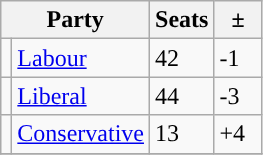<table class="wikitable">
<tr>
<th colspan="2">Party</th>
<th>Seats</th>
<th>  ±  </th>
</tr>
<tr>
<td style="background-color: "></td>
<td><a href='#'>Labour</a></td>
<td>42</td>
<td>-1</td>
</tr>
<tr>
<td style="background-color: "></td>
<td><a href='#'>Liberal</a></td>
<td>44</td>
<td>-3</td>
</tr>
<tr>
<td style="background-color: "></td>
<td><a href='#'>Conservative</a></td>
<td>13</td>
<td>+4</td>
</tr>
<tr>
</tr>
</table>
